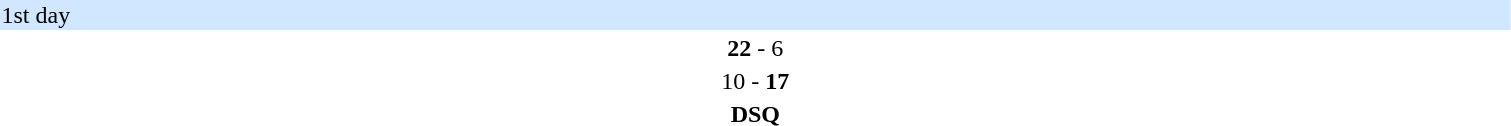<table width="80%">
<tr>
<th width="30%"></th>
<th width="12%"></th>
<th width="30%"></th>
</tr>
<tr bgcolor="#D0E7FF">
<td colspan="3">1st day</td>
</tr>
<tr>
<td align="right"><strong></strong></td>
<td align="center"><strong>22</strong> - 6</td>
<td></td>
</tr>
<tr>
<td align="right"></td>
<td align="center">10 - <strong>17</strong></td>
<td><strong></strong></td>
</tr>
<tr>
<td align="right"></td>
<td align="center"><strong>DSQ</strong></td>
<td><strong></strong></td>
</tr>
<tr>
</tr>
</table>
